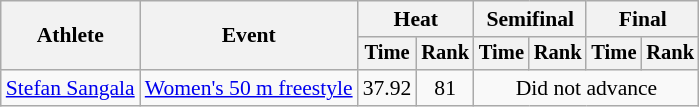<table class=wikitable style="font-size:90%">
<tr>
<th rowspan="2">Athlete</th>
<th rowspan="2">Event</th>
<th colspan="2">Heat</th>
<th colspan="2">Semifinal</th>
<th colspan="2">Final</th>
</tr>
<tr style="font-size:95%">
<th>Time</th>
<th>Rank</th>
<th>Time</th>
<th>Rank</th>
<th>Time</th>
<th>Rank</th>
</tr>
<tr align=center>
<td align=left><a href='#'>Stefan Sangala</a></td>
<td align=left><a href='#'>Women's 50 m freestyle</a></td>
<td>37.92</td>
<td>81</td>
<td colspan="4">Did not advance</td>
</tr>
</table>
